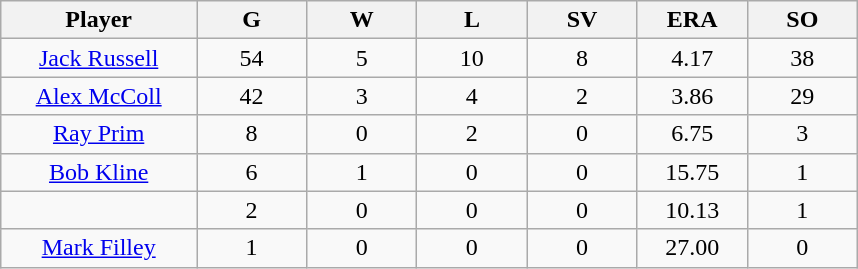<table class="wikitable sortable">
<tr>
<th bgcolor="#DDDDFF" width="16%">Player</th>
<th bgcolor="#DDDDFF" width="9%">G</th>
<th bgcolor="#DDDDFF" width="9%">W</th>
<th bgcolor="#DDDDFF" width="9%">L</th>
<th bgcolor="#DDDDFF" width="9%">SV</th>
<th bgcolor="#DDDDFF" width="9%">ERA</th>
<th bgcolor="#DDDDFF" width="9%">SO</th>
</tr>
<tr align="center">
<td><a href='#'>Jack Russell</a></td>
<td>54</td>
<td>5</td>
<td>10</td>
<td>8</td>
<td>4.17</td>
<td>38</td>
</tr>
<tr align="center">
<td><a href='#'>Alex McColl</a></td>
<td>42</td>
<td>3</td>
<td>4</td>
<td>2</td>
<td>3.86</td>
<td>29</td>
</tr>
<tr align="center">
<td><a href='#'>Ray Prim</a></td>
<td>8</td>
<td>0</td>
<td>2</td>
<td>0</td>
<td>6.75</td>
<td>3</td>
</tr>
<tr align="center">
<td><a href='#'>Bob Kline</a></td>
<td>6</td>
<td>1</td>
<td>0</td>
<td>0</td>
<td>15.75</td>
<td>1</td>
</tr>
<tr align="center">
<td></td>
<td>2</td>
<td>0</td>
<td>0</td>
<td>0</td>
<td>10.13</td>
<td>1</td>
</tr>
<tr align="center">
<td><a href='#'>Mark Filley</a></td>
<td>1</td>
<td>0</td>
<td>0</td>
<td>0</td>
<td>27.00</td>
<td>0</td>
</tr>
</table>
